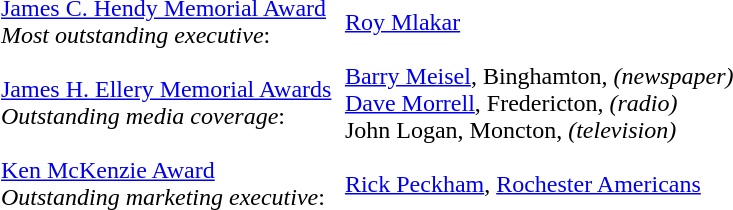<table cellpadding="3" cellspacing="3">
<tr>
<td><a href='#'>James C. Hendy Memorial Award</a><br><em>Most outstanding executive</em>:</td>
<td><a href='#'>Roy Mlakar</a></td>
</tr>
<tr>
<td><a href='#'>James H. Ellery Memorial Awards</a> <br><em>Outstanding media coverage</em>:</td>
<td><a href='#'>Barry Meisel</a>, Binghamton, <em>(newspaper)</em><br><a href='#'>Dave Morrell</a>, Fredericton, <em>(radio)</em><br>John Logan, Moncton, <em>(television)</em></td>
</tr>
<tr>
<td><a href='#'>Ken McKenzie Award</a><br><em>Outstanding marketing executive</em>:</td>
<td><a href='#'>Rick Peckham</a>, <a href='#'>Rochester Americans</a></td>
</tr>
</table>
